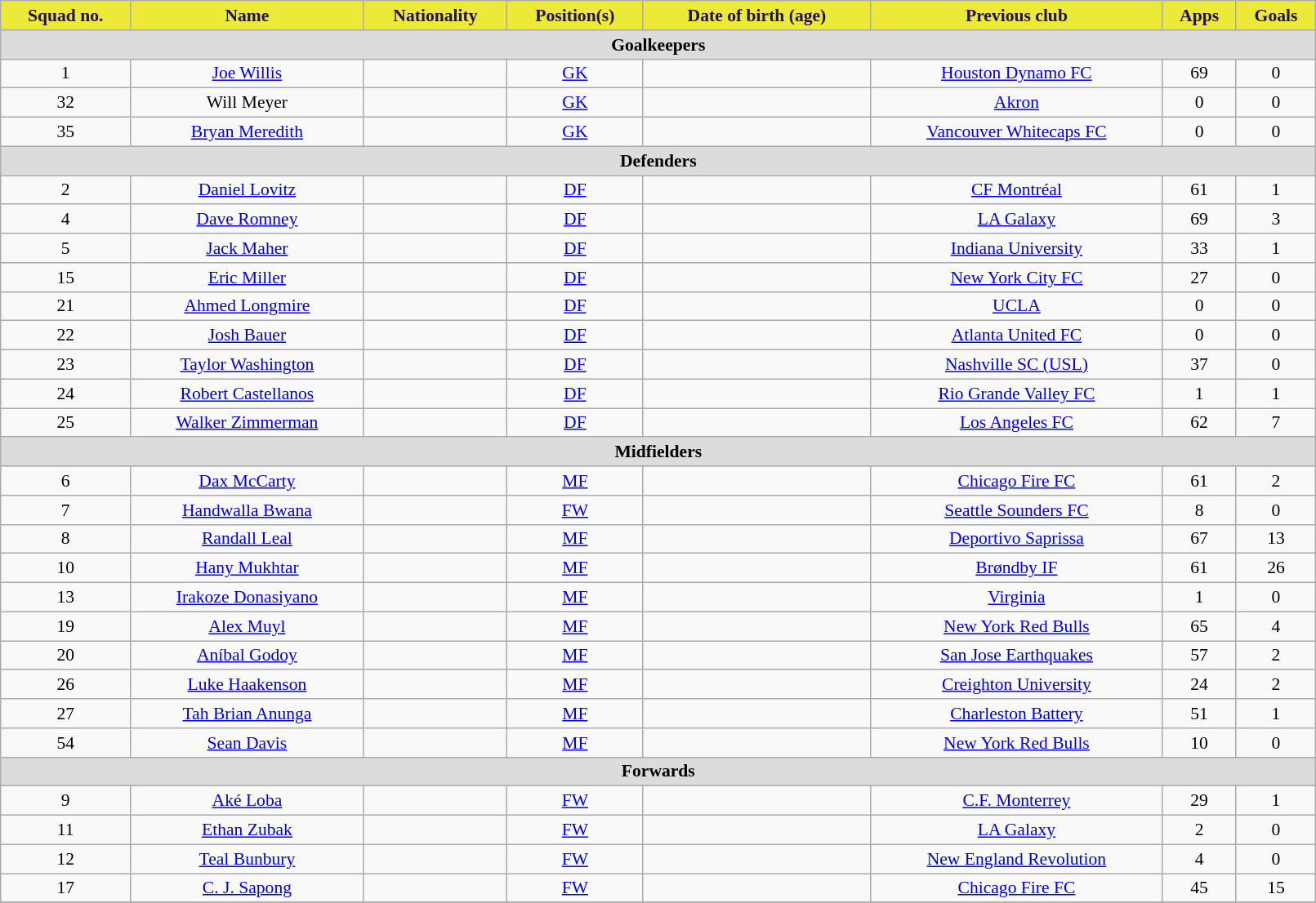<table class="wikitable" style="text-align:center; font-size:90%; width:85%;">
<tr>
<th style="background:#EDE939; color:#201357; text-align:center;">Squad no.</th>
<th style="background:#EDE939; color:#201357; text-align:center;">Name</th>
<th style="background:#EDE939; color:#201357; text-align:center;">Nationality</th>
<th style="background:#EDE939; color:#201357; text-align:center;">Position(s)</th>
<th style="background:#EDE939; color:#201357; text-align:center;">Date of birth (age)</th>
<th style="background:#EDE939; color:#201357; text-align:center;">Previous club</th>
<th style="background:#EDE939; color:#201357; text-align:center;">Apps</th>
<th style="background:#EDE939; color:#201357; text-align:center;">Goals</th>
</tr>
<tr>
<th colspan="8" style="background:#dcdcdc; text-align:center;">Goalkeepers</th>
</tr>
<tr>
<td>1</td>
<td><a href='#'>Joe Willis</a></td>
<td></td>
<td><a href='#'>GK</a></td>
<td></td>
<td> <a href='#'>Houston Dynamo FC</a></td>
<td>69</td>
<td>0</td>
</tr>
<tr>
<td>32</td>
<td>Will Meyer</td>
<td></td>
<td><a href='#'>GK</a></td>
<td></td>
<td> <a href='#'>Akron</a></td>
<td>0</td>
<td>0</td>
</tr>
<tr>
<td>35</td>
<td><a href='#'>Bryan Meredith</a></td>
<td></td>
<td><a href='#'>GK</a></td>
<td></td>
<td> <a href='#'>Vancouver Whitecaps FC</a></td>
<td>0</td>
<td>0</td>
</tr>
<tr>
<th colspan="8" style="background:#dcdcdc; text-align:center;">Defenders</th>
</tr>
<tr>
<td>2</td>
<td><a href='#'>Daniel Lovitz</a></td>
<td></td>
<td><a href='#'>DF</a></td>
<td></td>
<td> <a href='#'>CF Montréal</a></td>
<td>61</td>
<td>1</td>
</tr>
<tr>
<td>4</td>
<td><a href='#'>Dave Romney</a></td>
<td></td>
<td><a href='#'>DF</a></td>
<td></td>
<td> <a href='#'>LA Galaxy</a></td>
<td>69</td>
<td>3</td>
</tr>
<tr>
<td>5</td>
<td><a href='#'>Jack Maher</a> </td>
<td></td>
<td><a href='#'>DF</a></td>
<td></td>
<td> <a href='#'>Indiana University</a></td>
<td>33</td>
<td>1</td>
</tr>
<tr>
<td>15</td>
<td><a href='#'>Eric Miller</a></td>
<td></td>
<td><a href='#'>DF</a></td>
<td></td>
<td> <a href='#'>New York City FC</a></td>
<td>27</td>
<td>0</td>
</tr>
<tr>
<td>21</td>
<td><a href='#'>Ahmed Longmire</a></td>
<td></td>
<td><a href='#'>DF</a></td>
<td></td>
<td> <a href='#'>UCLA</a></td>
<td>0</td>
<td>0</td>
</tr>
<tr>
<td>22</td>
<td><a href='#'>Josh Bauer</a></td>
<td></td>
<td><a href='#'>DF</a></td>
<td></td>
<td> <a href='#'>Atlanta United FC</a></td>
<td>0</td>
<td>0</td>
</tr>
<tr>
<td>23</td>
<td><a href='#'>Taylor Washington</a></td>
<td></td>
<td><a href='#'>DF</a></td>
<td></td>
<td> <a href='#'>Nashville SC (USL)</a></td>
<td>37</td>
<td>0</td>
</tr>
<tr>
<td>24</td>
<td><a href='#'>Robert Castellanos</a></td>
<td></td>
<td><a href='#'>DF</a></td>
<td></td>
<td> <a href='#'>Rio Grande Valley FC</a></td>
<td>1</td>
<td>1</td>
</tr>
<tr>
<td>25</td>
<td><a href='#'>Walker Zimmerman</a> </td>
<td></td>
<td><a href='#'>DF</a></td>
<td></td>
<td> <a href='#'>Los Angeles FC</a></td>
<td>62</td>
<td>7</td>
</tr>
<tr>
<th colspan="8" style="background:#dcdcdc; text-align:center;">Midfielders</th>
</tr>
<tr>
<td>6</td>
<td><a href='#'>Dax McCarty</a> </td>
<td></td>
<td><a href='#'>MF</a></td>
<td></td>
<td> <a href='#'>Chicago Fire FC</a></td>
<td>61</td>
<td>2</td>
</tr>
<tr>
<td>7</td>
<td><a href='#'>Handwalla Bwana</a> </td>
<td></td>
<td><a href='#'>FW</a></td>
<td></td>
<td> <a href='#'>Seattle Sounders FC</a></td>
<td>8</td>
<td>0</td>
</tr>
<tr>
<td>8</td>
<td><a href='#'>Randall Leal</a> </td>
<td></td>
<td><a href='#'>MF</a></td>
<td></td>
<td> <a href='#'>Deportivo Saprissa</a></td>
<td>67</td>
<td>13</td>
</tr>
<tr>
<td>10</td>
<td><a href='#'>Hany Mukhtar</a> </td>
<td></td>
<td><a href='#'>MF</a></td>
<td></td>
<td> <a href='#'>Brøndby IF</a></td>
<td>61</td>
<td>26</td>
</tr>
<tr>
<td>13</td>
<td><a href='#'>Irakoze Donasiyano</a></td>
<td></td>
<td><a href='#'>MF</a></td>
<td></td>
<td> <a href='#'>Virginia</a></td>
<td>1</td>
<td>0</td>
</tr>
<tr>
<td>19</td>
<td><a href='#'>Alex Muyl</a> </td>
<td></td>
<td><a href='#'>MF</a></td>
<td></td>
<td> <a href='#'>New York Red Bulls</a></td>
<td>65</td>
<td>4</td>
</tr>
<tr>
<td>20</td>
<td><a href='#'>Aníbal Godoy</a></td>
<td></td>
<td><a href='#'>MF</a></td>
<td></td>
<td> <a href='#'>San Jose Earthquakes</a></td>
<td>57</td>
<td>2</td>
</tr>
<tr>
<td>26</td>
<td><a href='#'>Luke Haakenson</a></td>
<td></td>
<td><a href='#'>MF</a></td>
<td></td>
<td> <a href='#'>Creighton University</a></td>
<td>24</td>
<td>2</td>
</tr>
<tr>
<td>27</td>
<td><a href='#'>Tah Brian Anunga</a></td>
<td></td>
<td><a href='#'>MF</a></td>
<td></td>
<td> <a href='#'>Charleston Battery</a></td>
<td>51</td>
<td>1</td>
</tr>
<tr>
<td>54</td>
<td><a href='#'>Sean Davis</a> </td>
<td></td>
<td><a href='#'>MF</a></td>
<td></td>
<td> <a href='#'>New York Red Bulls</a></td>
<td>10</td>
<td>0</td>
</tr>
<tr>
<th colspan="8" style="background:#dcdcdc; text-align:center;">Forwards</th>
</tr>
<tr>
<td>9</td>
<td><a href='#'>Aké Loba</a> </td>
<td></td>
<td><a href='#'>FW</a></td>
<td></td>
<td> <a href='#'>C.F. Monterrey</a></td>
<td>29</td>
<td>1</td>
</tr>
<tr>
<td>11</td>
<td><a href='#'>Ethan Zubak</a> </td>
<td></td>
<td><a href='#'>FW</a></td>
<td></td>
<td> <a href='#'>LA Galaxy</a></td>
<td>2</td>
<td>0</td>
</tr>
<tr>
<td>12</td>
<td><a href='#'>Teal Bunbury</a></td>
<td></td>
<td><a href='#'>FW</a></td>
<td></td>
<td> <a href='#'>New England Revolution</a></td>
<td>4</td>
<td>0</td>
</tr>
<tr>
<td>17</td>
<td><a href='#'>C. J. Sapong</a></td>
<td></td>
<td><a href='#'>FW</a></td>
<td></td>
<td> <a href='#'>Chicago Fire FC</a></td>
<td>45</td>
<td>15</td>
</tr>
<tr>
</tr>
</table>
